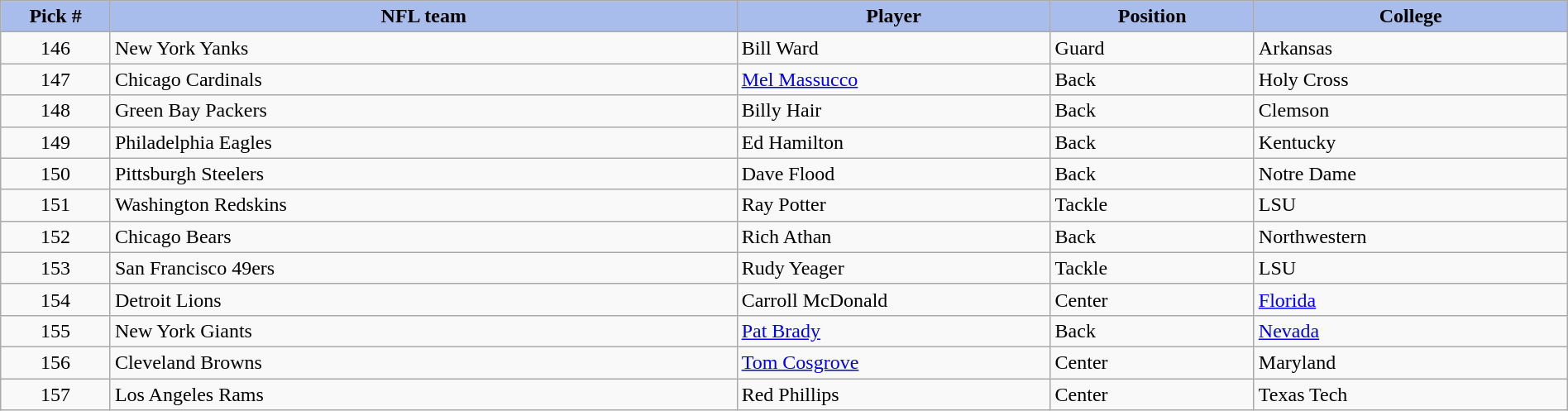<table class="wikitable sortable sortable" style="width: 100%">
<tr>
<th style="background:#A8BDEC;" width=7%>Pick #</th>
<th width=40% style="background:#A8BDEC;">NFL team</th>
<th width=20% style="background:#A8BDEC;">Player</th>
<th width=13% style="background:#A8BDEC;">Position</th>
<th style="background:#A8BDEC;">College</th>
</tr>
<tr>
<td align=center>146</td>
<td>New York Yanks</td>
<td>Bill Ward</td>
<td>Guard</td>
<td>Arkansas</td>
</tr>
<tr>
<td align=center>147</td>
<td>Chicago Cardinals</td>
<td><a href='#'>Mel Massucco</a></td>
<td>Back</td>
<td>Holy Cross</td>
</tr>
<tr>
<td align=center>148</td>
<td>Green Bay Packers</td>
<td>Billy Hair</td>
<td>Back</td>
<td>Clemson</td>
</tr>
<tr>
<td align=center>149</td>
<td>Philadelphia Eagles</td>
<td>Ed Hamilton</td>
<td>Back</td>
<td>Kentucky</td>
</tr>
<tr>
<td align=center>150</td>
<td>Pittsburgh Steelers</td>
<td>Dave Flood</td>
<td>Back</td>
<td>Notre Dame</td>
</tr>
<tr>
<td align=center>151</td>
<td>Washington Redskins</td>
<td>Ray Potter</td>
<td>Tackle</td>
<td>LSU</td>
</tr>
<tr>
<td align=center>152</td>
<td>Chicago Bears</td>
<td>Rich Athan</td>
<td>Back</td>
<td>Northwestern</td>
</tr>
<tr>
<td align=center>153</td>
<td>San Francisco 49ers</td>
<td>Rudy Yeager</td>
<td>Tackle</td>
<td>LSU</td>
</tr>
<tr>
<td align=center>154</td>
<td>Detroit Lions</td>
<td>Carroll McDonald</td>
<td>Center</td>
<td><a href='#'>Florida</a></td>
</tr>
<tr>
<td align=center>155</td>
<td>New York Giants</td>
<td><a href='#'>Pat Brady</a></td>
<td>Back</td>
<td><a href='#'>Nevada</a></td>
</tr>
<tr>
<td align=center>156</td>
<td>Cleveland Browns</td>
<td><a href='#'>Tom Cosgrove</a></td>
<td>Center</td>
<td>Maryland</td>
</tr>
<tr>
<td align=center>157</td>
<td>Los Angeles Rams</td>
<td>Red Phillips</td>
<td>Center</td>
<td>Texas Tech</td>
</tr>
</table>
